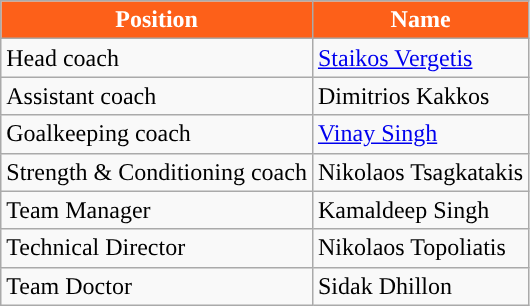<table class="wikitable">
<tr>
<th style="background:#FD6019; color:#FFFFFF;">Position</th>
<th style="background:#FD6019; color:#FFFFFF;">Name</th>
</tr>
<tr>
<td>Head coach</td>
<td> <a href='#'>Staikos Vergetis</a></td>
</tr>
<tr>
<td>Assistant coach</td>
<td> Dimitrios Kakkos</td>
</tr>
<tr>
<td>Goalkeeping coach</td>
<td> <a href='#'>Vinay Singh</a></td>
</tr>
<tr>
<td>Strength & Conditioning coach</td>
<td> Nikolaos Tsagkatakis</td>
</tr>
<tr>
<td>Team Manager</td>
<td> Kamaldeep Singh</td>
</tr>
<tr>
<td>Technical Director</td>
<td> Nikolaos Topoliatis</td>
</tr>
<tr>
<td>Team Doctor</td>
<td> Sidak Dhillon</td>
</tr>
</table>
